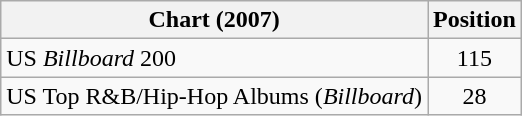<table class="wikitable sortable">
<tr>
<th>Chart (2007)</th>
<th>Position</th>
</tr>
<tr>
<td>US <em>Billboard</em> 200</td>
<td align="center">115</td>
</tr>
<tr>
<td>US Top R&B/Hip-Hop Albums (<em>Billboard</em>)</td>
<td align="center">28</td>
</tr>
</table>
